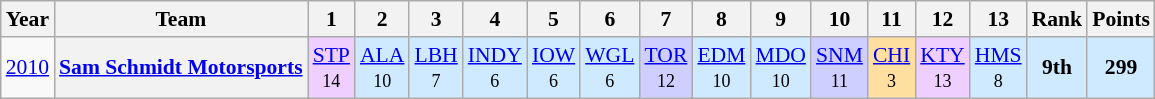<table class="wikitable" style="text-align:center; font-size:90%">
<tr>
<th>Year</th>
<th>Team</th>
<th>1</th>
<th>2</th>
<th>3</th>
<th>4</th>
<th>5</th>
<th>6</th>
<th>7</th>
<th>8</th>
<th>9</th>
<th>10</th>
<th>11</th>
<th>12</th>
<th>13</th>
<th>Rank</th>
<th>Points</th>
</tr>
<tr>
<td><a href='#'>2010</a></td>
<th><a href='#'>Sam Schmidt Motorsports</a></th>
<td style="background:#EFCFFF;"><a href='#'>STP</a><br><small>14</small></td>
<td style="background:#CFEAFF;"><a href='#'>ALA</a><br><small>10</small></td>
<td style="background:#CFEAFF;"><a href='#'>LBH</a><br><small>7</small></td>
<td style="background:#CFEAFF;"><a href='#'>INDY</a><br><small>6</small></td>
<td style="background:#CFEAFF;"><a href='#'>IOW</a><br><small>6</small></td>
<td style="background:#CFEAFF;"><a href='#'>WGL</a><br><small>6</small></td>
<td style="background:#CFCFFF;"><a href='#'>TOR</a><br><small>12</small></td>
<td style="background:#CFEAFF;"><a href='#'>EDM</a><br><small>10</small></td>
<td style="background:#CFEAFF;"><a href='#'>MDO</a><br><small>10</small></td>
<td style="background:#CFCFFF;"><a href='#'>SNM</a><br><small>11</small></td>
<td style="background:#FFDF9F;"><a href='#'>CHI</a><br><small>3</small></td>
<td style="background:#EFCFFF;"><a href='#'>KTY</a><br><small>13</small></td>
<td style="background:#CFEAFF;"><a href='#'>HMS</a><br><small>8</small></td>
<td style="background:#CFEAFF;"><strong>9th</strong></td>
<td style="background:#CFEAFF;"><strong>299</strong></td>
</tr>
</table>
